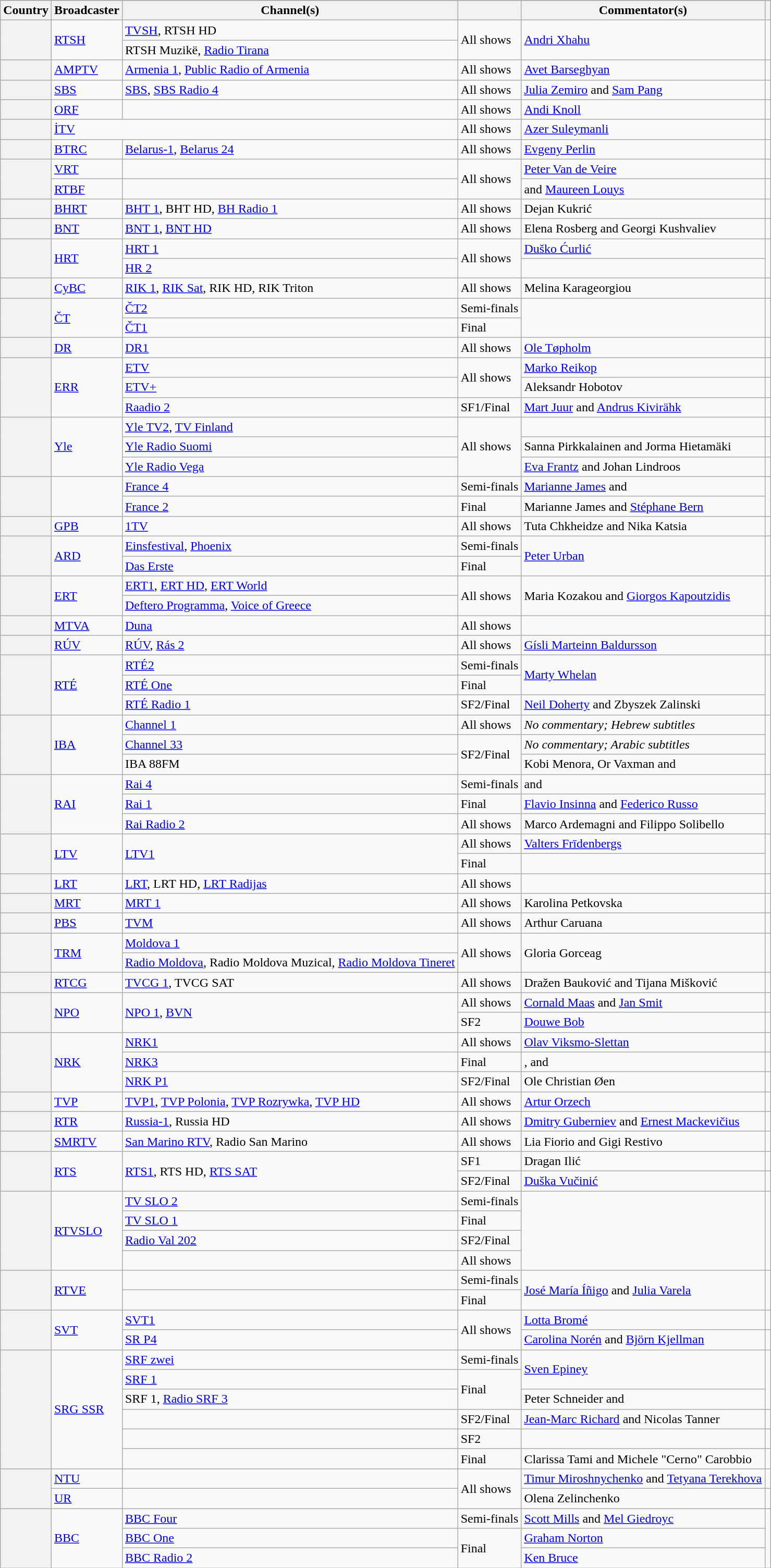<table class="wikitable plainrowheaders">
<tr>
</tr>
<tr>
<th scope="col">Country</th>
<th scope="col">Broadcaster</th>
<th scope="col">Channel(s)</th>
<th scope="col"></th>
<th scope="col">Commentator(s)</th>
<th scope="col"></th>
</tr>
<tr>
<th scope="row" rowspan="2"></th>
<td rowspan="2"><a href='#'>RTSH</a></td>
<td><a href='#'>TVSH</a>, RTSH HD</td>
<td rowspan="2">All shows</td>
<td rowspan="2"><a href='#'>Andri Xhahu</a></td>
<td rowspan="2"></td>
</tr>
<tr>
<td>RTSH Muzikë, <a href='#'>Radio Tirana</a></td>
</tr>
<tr>
<th scope="row"></th>
<td><a href='#'>AMPTV</a></td>
<td><a href='#'>Armenia 1</a>, <a href='#'>Public Radio of Armenia</a></td>
<td>All shows</td>
<td><a href='#'>Avet Barseghyan</a></td>
<td></td>
</tr>
<tr>
<th scope="row"></th>
<td><a href='#'>SBS</a></td>
<td><a href='#'>SBS</a>, <a href='#'>SBS Radio 4</a></td>
<td>All shows</td>
<td><a href='#'>Julia Zemiro</a> and <a href='#'>Sam Pang</a></td>
<td></td>
</tr>
<tr>
<th scope="row"></th>
<td><a href='#'>ORF</a></td>
<td></td>
<td>All shows</td>
<td><a href='#'>Andi Knoll</a></td>
<td></td>
</tr>
<tr>
<th scope="row"></th>
<td colspan="2"><a href='#'>İTV</a></td>
<td>All shows</td>
<td><a href='#'>Azer Suleymanli</a></td>
<td></td>
</tr>
<tr>
<th scope="row"></th>
<td><a href='#'>BTRC</a></td>
<td><a href='#'>Belarus-1</a>, <a href='#'>Belarus 24</a></td>
<td>All shows</td>
<td><a href='#'>Evgeny Perlin</a></td>
<td></td>
</tr>
<tr>
<th scope="row" rowspan="2"></th>
<td><a href='#'>VRT</a></td>
<td></td>
<td rowspan="2">All shows</td>
<td><a href='#'>Peter Van de Veire</a></td>
<td></td>
</tr>
<tr>
<td><a href='#'>RTBF</a></td>
<td></td>
<td> and <a href='#'>Maureen Louys</a></td>
<td></td>
</tr>
<tr>
<th scope="row"></th>
<td><a href='#'>BHRT</a></td>
<td><a href='#'>BHT 1</a>, BHT HD, <a href='#'>BH Radio 1</a></td>
<td>All shows</td>
<td>Dejan Kukrić</td>
<td></td>
</tr>
<tr>
<th scope="row"></th>
<td><a href='#'>BNT</a></td>
<td><a href='#'>BNT 1</a>, <a href='#'>BNT HD</a></td>
<td>All shows</td>
<td>Elena Rosberg and Georgi Kushvaliev</td>
<td></td>
</tr>
<tr>
<th scope="row" rowspan="2"></th>
<td rowspan="2"><a href='#'>HRT</a></td>
<td><a href='#'>HRT 1</a></td>
<td rowspan="2">All shows</td>
<td><a href='#'>Duško Ćurlić</a></td>
<td rowspan="2"></td>
</tr>
<tr>
<td><a href='#'>HR 2</a></td>
<td></td>
</tr>
<tr>
<th scope="row"></th>
<td><a href='#'>CyBC</a></td>
<td><a href='#'>RIK 1</a>, <a href='#'>RIK Sat</a>, RIK HD, RIK Triton</td>
<td>All shows</td>
<td>Melina Karageorgiou</td>
<td></td>
</tr>
<tr>
<th scope="row" rowspan="2"></th>
<td rowspan="2"><a href='#'>ČT</a></td>
<td><a href='#'>ČT2</a></td>
<td>Semi-finals</td>
<td rowspan="2"></td>
<td rowspan="2"></td>
</tr>
<tr>
<td><a href='#'>ČT1</a></td>
<td>Final</td>
</tr>
<tr>
<th scope="row"></th>
<td><a href='#'>DR</a></td>
<td><a href='#'>DR1</a></td>
<td>All shows</td>
<td><a href='#'>Ole Tøpholm</a></td>
<td></td>
</tr>
<tr>
<th scope="row" rowspan="3"></th>
<td rowspan="3"><a href='#'>ERR</a></td>
<td><a href='#'>ETV</a></td>
<td rowspan="2">All shows</td>
<td><a href='#'>Marko Reikop</a></td>
<td></td>
</tr>
<tr>
<td><a href='#'>ETV+</a></td>
<td>Aleksandr Hobotov</td>
<td></td>
</tr>
<tr>
<td><a href='#'>Raadio 2</a></td>
<td>SF1/Final</td>
<td><a href='#'>Mart Juur</a> and <a href='#'>Andrus Kivirähk</a></td>
<td></td>
</tr>
<tr>
<th scope="row" rowspan="3"></th>
<td rowspan="3"><a href='#'>Yle</a></td>
<td><a href='#'>Yle TV2</a>, <a href='#'>TV Finland</a></td>
<td rowspan="3">All shows</td>
<td></td>
<td></td>
</tr>
<tr>
<td><a href='#'>Yle Radio Suomi</a></td>
<td>Sanna Pirkkalainen and Jorma Hietamäki</td>
<td></td>
</tr>
<tr>
<td><a href='#'>Yle Radio Vega</a></td>
<td><a href='#'>Eva Frantz</a> and Johan Lindroos</td>
<td></td>
</tr>
<tr>
<th scope="row" rowspan="2"></th>
<td rowspan="2"></td>
<td><a href='#'>France 4</a></td>
<td>Semi-finals</td>
<td><a href='#'>Marianne James</a> and </td>
<td rowspan="2"></td>
</tr>
<tr>
<td><a href='#'>France 2</a></td>
<td>Final</td>
<td>Marianne James and <a href='#'>Stéphane Bern</a></td>
</tr>
<tr>
<th scope="row"></th>
<td><a href='#'>GPB</a></td>
<td><a href='#'>1TV</a></td>
<td>All shows</td>
<td>Tuta Chkheidze and Nika Katsia</td>
<td></td>
</tr>
<tr>
<th scope="row" rowspan="2"></th>
<td rowspan="2"><a href='#'>ARD</a></td>
<td><a href='#'>Einsfestival</a>, <a href='#'>Phoenix</a></td>
<td>Semi-finals</td>
<td rowspan="2"><a href='#'>Peter Urban</a></td>
<td rowspan="2"></td>
</tr>
<tr>
<td><a href='#'>Das Erste</a></td>
<td>Final</td>
</tr>
<tr>
<th scope="row" rowspan="2"></th>
<td rowspan="2"><a href='#'>ERT</a></td>
<td><a href='#'>ERT1</a>, <a href='#'>ERT HD</a>, <a href='#'>ERT World</a></td>
<td rowspan="2">All shows</td>
<td rowspan="2">Maria Kozakou and <a href='#'>Giorgos Kapoutzidis</a></td>
<td rowspan="2"></td>
</tr>
<tr>
<td><a href='#'>Deftero Programma</a>, <a href='#'>Voice of Greece</a></td>
</tr>
<tr>
<th scope="row"></th>
<td><a href='#'>MTVA</a></td>
<td><a href='#'>Duna</a></td>
<td>All shows</td>
<td></td>
<td></td>
</tr>
<tr>
<th scope="row"></th>
<td><a href='#'>RÚV</a></td>
<td><a href='#'>RÚV</a>, <a href='#'>Rás 2</a></td>
<td>All shows</td>
<td><a href='#'>Gísli Marteinn Baldursson</a></td>
<td></td>
</tr>
<tr>
<th scope="row" rowspan="3"></th>
<td rowspan="3"><a href='#'>RTÉ</a></td>
<td><a href='#'>RTÉ2</a></td>
<td>Semi-finals</td>
<td rowspan="2"><a href='#'>Marty Whelan</a></td>
<td rowspan="3"></td>
</tr>
<tr>
<td><a href='#'>RTÉ One</a></td>
<td>Final</td>
</tr>
<tr>
<td><a href='#'>RTÉ Radio 1</a></td>
<td>SF2/Final</td>
<td><a href='#'>Neil Doherty</a> and Zbyszek Zalinski</td>
</tr>
<tr>
<th scope="row" rowspan="3"></th>
<td rowspan="3"><a href='#'>IBA</a></td>
<td><a href='#'>Channel 1</a></td>
<td>All shows</td>
<td><em>No commentary; Hebrew subtitles</em></td>
<td rowspan="3"></td>
</tr>
<tr>
<td><a href='#'>Channel 33</a></td>
<td rowspan="2">SF2/Final</td>
<td><em>No commentary; Arabic subtitles</em></td>
</tr>
<tr>
<td>IBA 88FM</td>
<td>Kobi Menora, Or Vaxman and </td>
</tr>
<tr>
<th scope="row" rowspan="3"></th>
<td rowspan="3"><a href='#'>RAI</a></td>
<td><a href='#'>Rai 4</a></td>
<td>Semi-finals</td>
<td> and </td>
<td rowspan="3"></td>
</tr>
<tr>
<td><a href='#'>Rai 1</a></td>
<td>Final</td>
<td><a href='#'>Flavio Insinna</a> and <a href='#'>Federico Russo</a></td>
</tr>
<tr>
<td><a href='#'>Rai Radio 2</a></td>
<td>All shows</td>
<td>Marco Ardemagni and Filippo Solibello</td>
</tr>
<tr>
<th scope="row" rowspan="2"></th>
<td rowspan="2"><a href='#'>LTV</a></td>
<td rowspan="2"><a href='#'>LTV1</a></td>
<td>All shows</td>
<td><a href='#'>Valters Frīdenbergs</a></td>
<td rowspan="2"></td>
</tr>
<tr>
<td>Final</td>
<td></td>
</tr>
<tr>
<th scope="row"></th>
<td><a href='#'>LRT</a></td>
<td><a href='#'>LRT</a>, LRT HD, <a href='#'>LRT Radijas</a></td>
<td>All shows</td>
<td></td>
<td></td>
</tr>
<tr>
<th scope="row"></th>
<td><a href='#'>MRT</a></td>
<td><a href='#'>MRT 1</a></td>
<td>All shows</td>
<td>Karolina Petkovska</td>
<td></td>
</tr>
<tr>
<th scope="row"></th>
<td><a href='#'>PBS</a></td>
<td><a href='#'>TVM</a></td>
<td>All shows</td>
<td>Arthur Caruana</td>
<td></td>
</tr>
<tr>
<th scope="row" rowspan="2"></th>
<td rowspan="2"><a href='#'>TRM</a></td>
<td><a href='#'>Moldova 1</a></td>
<td rowspan="2">All shows</td>
<td rowspan="2">Gloria Gorceag</td>
<td rowspan="2"></td>
</tr>
<tr>
<td><a href='#'>Radio Moldova</a>, Radio Moldova Muzical, <a href='#'>Radio Moldova Tineret</a></td>
</tr>
<tr>
<th scope="row"></th>
<td><a href='#'>RTCG</a></td>
<td><a href='#'>TVCG 1</a>, TVCG SAT</td>
<td>All shows</td>
<td>Dražen Bauković and Tijana Mišković</td>
<td></td>
</tr>
<tr>
<th scope="row" rowspan="2"></th>
<td rowspan="2"><a href='#'>NPO</a></td>
<td rowspan="2"><a href='#'>NPO 1</a>, <a href='#'>BVN</a></td>
<td>All shows</td>
<td><a href='#'>Cornald Maas</a> and <a href='#'>Jan Smit</a></td>
<td></td>
</tr>
<tr>
<td>SF2</td>
<td><a href='#'>Douwe Bob</a></td>
<td></td>
</tr>
<tr>
<th scope="row" rowspan="3"></th>
<td rowspan="3"><a href='#'>NRK</a></td>
<td><a href='#'>NRK1</a></td>
<td>All shows</td>
<td><a href='#'>Olav Viksmo-Slettan</a></td>
<td></td>
</tr>
<tr>
<td><a href='#'>NRK3</a></td>
<td>Final</td>
<td>,  and </td>
<td></td>
</tr>
<tr>
<td><a href='#'>NRK P1</a></td>
<td>SF2/Final</td>
<td>Ole Christian Øen</td>
<td></td>
</tr>
<tr>
<th scope="row"></th>
<td><a href='#'>TVP</a></td>
<td><a href='#'>TVP1</a>, <a href='#'>TVP Polonia</a>, <a href='#'>TVP Rozrywka</a>, <a href='#'>TVP HD</a></td>
<td>All shows</td>
<td><a href='#'>Artur Orzech</a></td>
<td></td>
</tr>
<tr>
<th scope="row"></th>
<td><a href='#'>RTR</a></td>
<td><a href='#'>Russia-1</a>, Russia HD</td>
<td>All shows</td>
<td><a href='#'>Dmitry Guberniev</a> and <a href='#'>Ernest Mackevičius</a></td>
<td></td>
</tr>
<tr>
<th scope="row"></th>
<td><a href='#'>SMRTV</a></td>
<td><a href='#'>San Marino RTV</a>, Radio San Marino</td>
<td>All shows</td>
<td>Lia Fiorio and Gigi Restivo</td>
<td></td>
</tr>
<tr>
<th scope="row" rowspan="2"></th>
<td rowspan="2"><a href='#'>RTS</a></td>
<td rowspan="2"><a href='#'>RTS1</a>, RTS HD, <a href='#'>RTS SAT</a></td>
<td>SF1</td>
<td>Dragan Ilić</td>
<td></td>
</tr>
<tr>
<td>SF2/Final</td>
<td><a href='#'>Duška Vučinić</a></td>
<td></td>
</tr>
<tr>
<th scope="row" rowspan="4"></th>
<td rowspan="4"><a href='#'>RTVSLO</a></td>
<td><a href='#'>TV SLO 2</a></td>
<td>Semi-finals</td>
<td rowspan="4"></td>
<td rowspan="4"></td>
</tr>
<tr>
<td><a href='#'>TV SLO 1</a></td>
<td>Final</td>
</tr>
<tr>
<td><a href='#'>Radio Val 202</a></td>
<td>SF2/Final</td>
</tr>
<tr>
<td></td>
<td>All shows</td>
</tr>
<tr>
<th scope="row" rowspan="2"></th>
<td rowspan="2"><a href='#'>RTVE</a></td>
<td></td>
<td>Semi-finals</td>
<td rowspan="2"><a href='#'>José María Íñigo</a> and <a href='#'>Julia Varela</a></td>
<td rowspan="2"></td>
</tr>
<tr>
<td></td>
<td>Final</td>
</tr>
<tr>
<th scope="row" rowspan="2"></th>
<td rowspan="2"><a href='#'>SVT</a></td>
<td><a href='#'>SVT1</a></td>
<td rowspan="2">All shows</td>
<td><a href='#'>Lotta Bromé</a></td>
<td></td>
</tr>
<tr>
<td><a href='#'>SR P4</a></td>
<td><a href='#'>Carolina Norén</a> and <a href='#'>Björn Kjellman</a></td>
<td></td>
</tr>
<tr>
<th scope="row" rowspan="6"></th>
<td rowspan="6"><a href='#'>SRG SSR</a></td>
<td><a href='#'>SRF zwei</a></td>
<td>Semi-finals</td>
<td rowspan="2"><a href='#'>Sven Epiney</a></td>
<td rowspan="3"></td>
</tr>
<tr>
<td><a href='#'>SRF 1</a></td>
<td rowspan="2">Final</td>
</tr>
<tr>
<td>SRF 1, <a href='#'>Radio SRF 3</a></td>
<td>Peter Schneider and </td>
</tr>
<tr>
<td></td>
<td>SF2/Final</td>
<td><a href='#'>Jean-Marc Richard</a> and Nicolas Tanner</td>
<td></td>
</tr>
<tr>
<td></td>
<td>SF2</td>
<td></td>
<td></td>
</tr>
<tr>
<td></td>
<td>Final</td>
<td>Clarissa Tami and Michele "Cerno" Carobbio</td>
<td></td>
</tr>
<tr>
<th scope="row" rowspan="2"></th>
<td><a href='#'>NTU</a></td>
<td></td>
<td rowspan="2">All shows</td>
<td><a href='#'>Timur Miroshnychenko</a> and <a href='#'>Tetyana Terekhova</a></td>
<td></td>
</tr>
<tr>
<td><a href='#'>UR</a></td>
<td></td>
<td>Olena Zelinchenko</td>
<td></td>
</tr>
<tr>
<th scope="row" rowspan="3"></th>
<td rowspan="3"><a href='#'>BBC</a></td>
<td><a href='#'>BBC Four</a></td>
<td>Semi-finals</td>
<td><a href='#'>Scott Mills</a> and <a href='#'>Mel Giedroyc</a></td>
<td rowspan="3"></td>
</tr>
<tr>
<td><a href='#'>BBC One</a></td>
<td rowspan="2">Final</td>
<td><a href='#'>Graham Norton</a></td>
</tr>
<tr>
<td><a href='#'>BBC Radio 2</a></td>
<td><a href='#'>Ken Bruce</a></td>
</tr>
</table>
